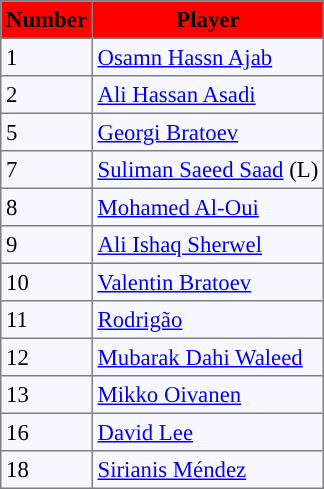<table bgcolor="#f7f8ff" cellpadding="3" cellspacing="0" border="1" style="font-size: 95%; border: gray solid 1px; border-collapse: collapse;">
<tr bgcolor="#ff0000">
<td align=center><strong>Number</strong></td>
<td align=center><strong>Player</strong></td>
</tr>
<tr align="left">
<td>1</td>
<td> <a href='#'>Osamn Hassn Ajab</a></td>
</tr>
<tr align=left>
<td>2</td>
<td> <a href='#'>Ali Hassan Asadi</a></td>
</tr>
<tr align="left">
<td>5</td>
<td> <a href='#'>Georgi Bratoev</a></td>
</tr>
<tr align="left">
<td>7</td>
<td> <a href='#'>Suliman Saeed Saad</a> (L)</td>
</tr>
<tr align="left">
<td>8</td>
<td> <a href='#'>Mohamed Al-Oui</a></td>
</tr>
<tr align="left">
<td>9</td>
<td> <a href='#'>Ali Ishaq Sherwel</a></td>
</tr>
<tr align="left">
<td>10</td>
<td> <a href='#'>Valentin Bratoev</a></td>
</tr>
<tr align="left">
<td>11</td>
<td> <a href='#'>Rodrigão</a></td>
</tr>
<tr align="left">
<td>12</td>
<td> <a href='#'>Mubarak Dahi Waleed</a></td>
</tr>
<tr align="left">
<td>13</td>
<td> <a href='#'>Mikko Oivanen</a></td>
</tr>
<tr align="left">
<td>16</td>
<td> <a href='#'>David Lee</a></td>
</tr>
<tr align="left">
<td>18</td>
<td> <a href='#'>Sirianis Méndez</a></td>
</tr>
</table>
